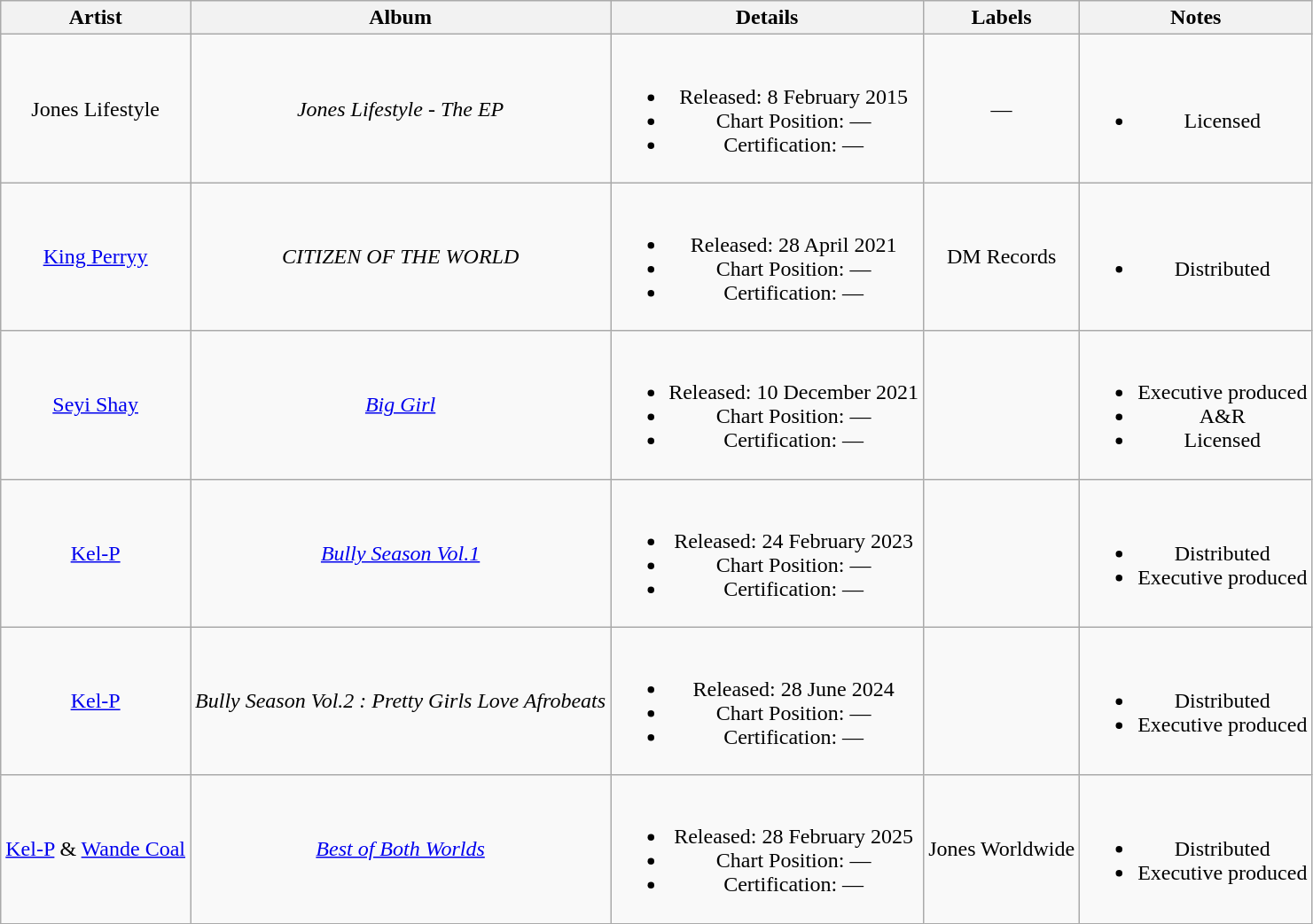<table class="wikitable plainrowheaders" style="text-align:center;" border="1">
<tr>
<th>Artist</th>
<th>Album</th>
<th>Details</th>
<th>Labels</th>
<th>Notes</th>
</tr>
<tr>
<td>Jones Lifestyle</td>
<td><em>Jones Lifestyle - The EP</em></td>
<td><br><ul><li>Released: 8 February 2015</li><li>Chart Position: —</li><li>Certification:  —</li></ul></td>
<td>—</td>
<td><br><ul><li>Licensed</li></ul></td>
</tr>
<tr>
<td><a href='#'>King Perryy</a></td>
<td><em>CITIZEN OF THE WORLD</em></td>
<td><br><ul><li>Released: 28 April 2021</li><li>Chart Position: —</li><li>Certification:  —</li></ul></td>
<td>DM Records</td>
<td><br><ul><li>Distributed</li></ul></td>
</tr>
<tr>
<td><a href='#'>Seyi Shay</a></td>
<td><em><a href='#'>Big Girl</a></em></td>
<td><br><ul><li>Released: 10 December 2021</li><li>Chart Position: —</li><li>Certification:  —</li></ul></td>
<td></td>
<td><br><ul><li>Executive produced</li><li>A&R</li><li>Licensed</li></ul></td>
</tr>
<tr>
<td><a href='#'>Kel-P</a></td>
<td><em><a href='#'>Bully Season Vol.1</a></em></td>
<td><br><ul><li>Released: 	24 February 2023</li><li>Chart Position: —</li><li>Certification:  —</li></ul></td>
<td></td>
<td><br><ul><li>Distributed</li><li>Executive produced</li></ul></td>
</tr>
<tr>
<td><a href='#'>Kel-P</a></td>
<td><em>Bully Season Vol.2 : Pretty Girls Love Afrobeats</em></td>
<td><br><ul><li>Released: 	28 June 2024</li><li>Chart Position: —</li><li>Certification:  —</li></ul></td>
<td></td>
<td><br><ul><li>Distributed</li><li>Executive produced</li></ul></td>
</tr>
<tr>
<td><a href='#'>Kel-P</a> & <a href='#'>Wande Coal</a></td>
<td><em><a href='#'>Best of Both Worlds</a></em></td>
<td><br><ul><li>Released: 	28 February 2025</li><li>Chart Position: —</li><li>Certification:  —</li></ul></td>
<td>Jones Worldwide</td>
<td><br><ul><li>Distributed</li><li>Executive produced</li></ul></td>
</tr>
</table>
